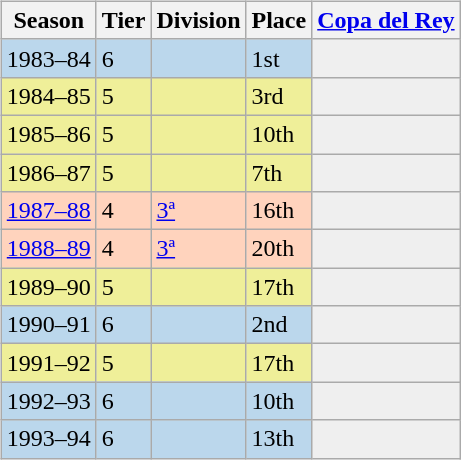<table>
<tr>
<td valign="top" width=0%><br><table class="wikitable">
<tr style="background:#f0f6fa;">
<th>Season</th>
<th>Tier</th>
<th>Division</th>
<th>Place</th>
<th><a href='#'>Copa del Rey</a></th>
</tr>
<tr>
<td style="background:#BBD7EC;">1983–84</td>
<td style="background:#BBD7EC;">6</td>
<td style="background:#BBD7EC;"></td>
<td style="background:#BBD7EC;">1st</td>
<th style="background:#efefef;"></th>
</tr>
<tr>
<td style="background:#EFEF99;">1984–85</td>
<td style="background:#EFEF99;">5</td>
<td style="background:#EFEF99;"></td>
<td style="background:#EFEF99;">3rd</td>
<th style="background:#efefef;"></th>
</tr>
<tr>
<td style="background:#EFEF99;">1985–86</td>
<td style="background:#EFEF99;">5</td>
<td style="background:#EFEF99;"></td>
<td style="background:#EFEF99;">10th</td>
<th style="background:#efefef;"></th>
</tr>
<tr>
<td style="background:#EFEF99;">1986–87</td>
<td style="background:#EFEF99;">5</td>
<td style="background:#EFEF99;"></td>
<td style="background:#EFEF99;">7th</td>
<th style="background:#efefef;"></th>
</tr>
<tr>
<td style="background:#FFD3BD;"><a href='#'>1987–88</a></td>
<td style="background:#FFD3BD;">4</td>
<td style="background:#FFD3BD;"><a href='#'>3ª</a></td>
<td style="background:#FFD3BD;">16th</td>
<th style="background:#efefef;"></th>
</tr>
<tr>
<td style="background:#FFD3BD;"><a href='#'>1988–89</a></td>
<td style="background:#FFD3BD;">4</td>
<td style="background:#FFD3BD;"><a href='#'>3ª</a></td>
<td style="background:#FFD3BD;">20th</td>
<th style="background:#efefef;"></th>
</tr>
<tr>
<td style="background:#EFEF99;">1989–90</td>
<td style="background:#EFEF99;">5</td>
<td style="background:#EFEF99;"></td>
<td style="background:#EFEF99;">17th</td>
<th style="background:#efefef;"></th>
</tr>
<tr>
<td style="background:#BBD7EC;">1990–91</td>
<td style="background:#BBD7EC;">6</td>
<td style="background:#BBD7EC;"></td>
<td style="background:#BBD7EC;">2nd</td>
<th style="background:#efefef;"></th>
</tr>
<tr>
<td style="background:#EFEF99;">1991–92</td>
<td style="background:#EFEF99;">5</td>
<td style="background:#EFEF99;"></td>
<td style="background:#EFEF99;">17th</td>
<th style="background:#efefef;"></th>
</tr>
<tr>
<td style="background:#BBD7EC;">1992–93</td>
<td style="background:#BBD7EC;">6</td>
<td style="background:#BBD7EC;"></td>
<td style="background:#BBD7EC;">10th</td>
<th style="background:#efefef;"></th>
</tr>
<tr>
<td style="background:#BBD7EC;">1993–94</td>
<td style="background:#BBD7EC;">6</td>
<td style="background:#BBD7EC;"></td>
<td style="background:#BBD7EC;">13th</td>
<th style="background:#efefef;"></th>
</tr>
</table>
</td>
</tr>
</table>
